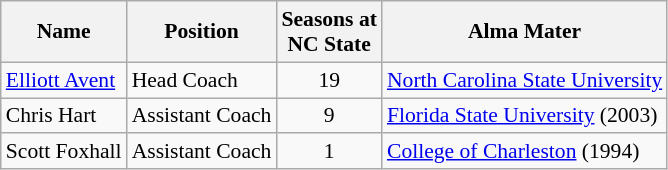<table class="wikitable" border="1" style="font-size:90%;">
<tr>
<th>Name</th>
<th>Position</th>
<th>Seasons at<br>NC State</th>
<th>Alma Mater</th>
</tr>
<tr>
<td><a href='#'>Elliott Avent</a></td>
<td>Head Coach</td>
<td align=center>19</td>
<td><a href='#'>North Carolina State University</a></td>
</tr>
<tr>
<td>Chris Hart</td>
<td>Assistant Coach</td>
<td align=center>9</td>
<td><a href='#'>Florida State University</a> (2003)</td>
</tr>
<tr>
<td>Scott Foxhall</td>
<td>Assistant Coach</td>
<td align=center>1</td>
<td><a href='#'>College of Charleston</a> (1994)</td>
</tr>
</table>
